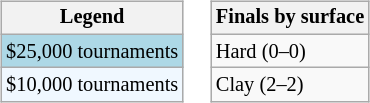<table>
<tr valign=top>
<td><br><table class=wikitable style="font-size:85%">
<tr>
<th>Legend</th>
</tr>
<tr style="background:lightblue;">
<td>$25,000 tournaments</td>
</tr>
<tr style="background:#f0f8ff;">
<td>$10,000 tournaments</td>
</tr>
</table>
</td>
<td><br><table class=wikitable style="font-size:85%">
<tr>
<th>Finals by surface</th>
</tr>
<tr>
<td>Hard (0–0)</td>
</tr>
<tr>
<td>Clay (2–2)</td>
</tr>
</table>
</td>
</tr>
</table>
